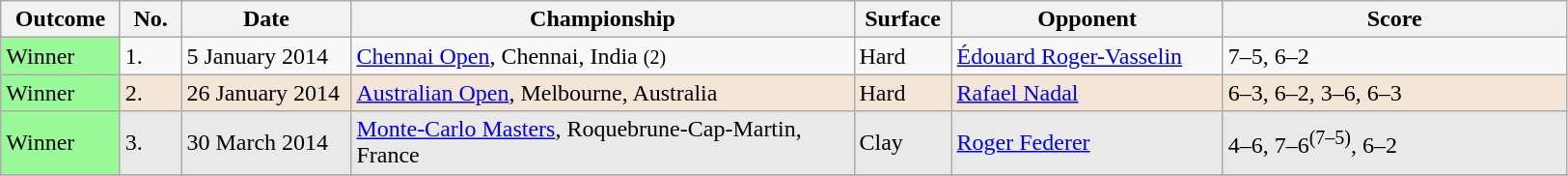<table class="sortable wikitable">
<tr>
<th width=75>Outcome</th>
<th width=35>No.</th>
<th width=110>Date</th>
<th width=340>Championship</th>
<th width=60>Surface</th>
<th width=180>Opponent</th>
<th width=230>Score</th>
</tr>
<tr>
<td bgcolor=98fb98>Winner</td>
<td>1.</td>
<td>5 January 2014</td>
<td><a href='#'>Chennai Open</a>, Chennai, India <small>(2)</small></td>
<td>Hard</td>
<td> <a href='#'>Édouard Roger-Vasselin</a></td>
<td>7–5, 6–2</td>
</tr>
<tr style="background:#f3e6d7;">
<td bgcolor=98fb98>Winner</td>
<td>2.</td>
<td>26 January 2014</td>
<td><a href='#'>Australian Open</a>, Melbourne, Australia</td>
<td>Hard</td>
<td> <a href='#'>Rafael Nadal</a></td>
<td>6–3, 6–2, 3–6, 6–3</td>
</tr>
<tr style="background:#e9e9e9;">
<td bgcolor=98fb98>Winner</td>
<td>3.</td>
<td>30 March 2014</td>
<td><a href='#'>Monte-Carlo Masters</a>, Roquebrune-Cap-Martin, France</td>
<td>Clay</td>
<td> <a href='#'>Roger Federer</a></td>
<td>4–6, 7–6<sup>(7–5)</sup>, 6–2</td>
</tr>
<tr>
</tr>
</table>
